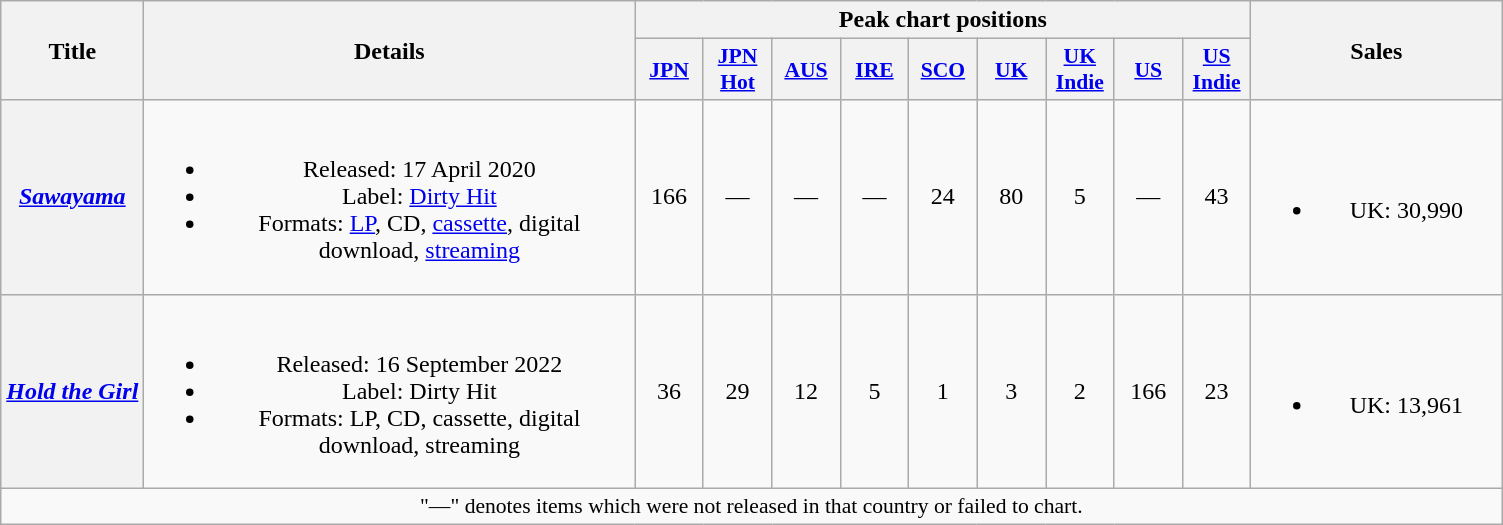<table class="wikitable plainrowheaders" style="text-align:center">
<tr>
<th rowspan="2" scope="col">Title</th>
<th rowspan="2" scope="col" style="width:20em;">Details</th>
<th colspan="9" scope="col">Peak chart positions</th>
<th rowspan="2" scope="col" style="width:10em;">Sales</th>
</tr>
<tr>
<th scope="col" style="width:2.7em;font-size:90%;"><a href='#'>JPN</a><br></th>
<th scope="col" style="width:2.7em;font-size:90%;"><a href='#'>JPN Hot</a><br></th>
<th scope="col" style="width:2.7em;font-size:90%;"><a href='#'>AUS</a><br></th>
<th scope="col" style="width:2.7em;font-size:90%;"><a href='#'>IRE</a><br></th>
<th scope="col" style="width:2.7em;font-size:90%;"><a href='#'>SCO</a><br></th>
<th scope="col" style="width:2.7em;font-size:90%;"><a href='#'>UK</a><br></th>
<th scope="col" style="width:2.7em;font-size:90%;"><a href='#'>UK Indie</a><br></th>
<th scope="col" style="width:2.7em;font-size:90%;"><a href='#'>US</a><br></th>
<th scope="col" style="width:2.7em;font-size:90%;"><a href='#'>US Indie</a><br></th>
</tr>
<tr>
<th scope="row"><em><a href='#'>Sawayama</a></em></th>
<td><br><ul><li>Released: 17 April 2020</li><li>Label: <a href='#'>Dirty Hit</a></li><li>Formats: <a href='#'>LP</a>, CD, <a href='#'>cassette</a>, digital download, <a href='#'>streaming</a></li></ul></td>
<td>166</td>
<td>—</td>
<td>—</td>
<td>—</td>
<td>24</td>
<td>80</td>
<td>5</td>
<td>—</td>
<td>43</td>
<td><br><ul><li>UK: 30,990</li></ul></td>
</tr>
<tr>
<th scope="row"><em><a href='#'>Hold the Girl</a></em></th>
<td><br><ul><li>Released: 16 September 2022</li><li>Label: Dirty Hit</li><li>Formats: LP, CD, cassette, digital download, streaming</li></ul></td>
<td>36</td>
<td>29</td>
<td>12</td>
<td>5</td>
<td>1</td>
<td>3</td>
<td>2</td>
<td>166</td>
<td>23</td>
<td><br><ul><li>UK: 13,961</li></ul></td>
</tr>
<tr>
<td colspan="12" style="font-size:90%;">"—" denotes items which were not released in that country or failed to chart.</td>
</tr>
</table>
